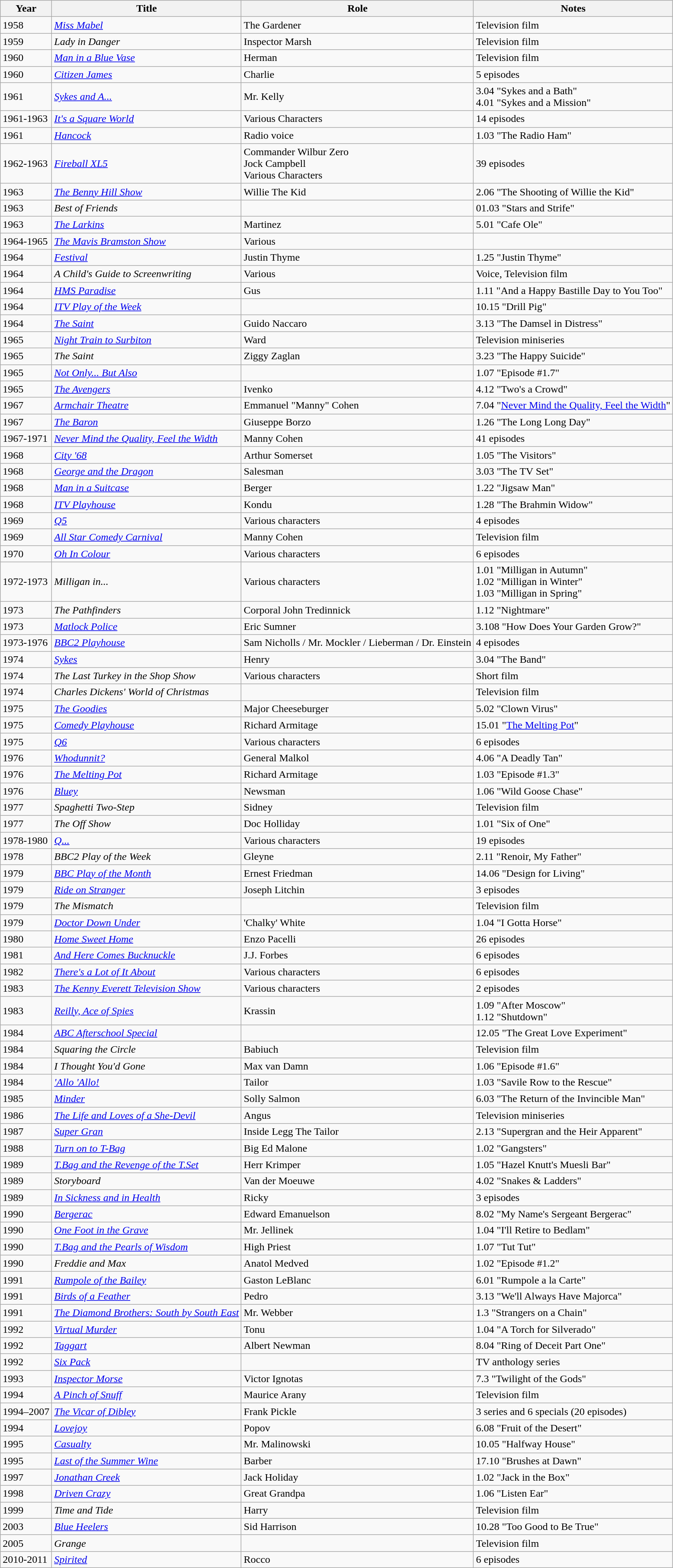<table class="wikitable">
<tr>
<th>Year</th>
<th>Title</th>
<th>Role</th>
<th>Notes</th>
</tr>
<tr>
<td>1958</td>
<td><em><a href='#'>Miss Mabel</a></em></td>
<td>The Gardener</td>
<td>Television film</td>
</tr>
<tr>
<td>1959</td>
<td><em>Lady in Danger</em></td>
<td>Inspector Marsh</td>
<td>Television film</td>
</tr>
<tr>
<td>1960</td>
<td><em><a href='#'>Man in a Blue Vase</a></em></td>
<td>Herman</td>
<td>Television film</td>
</tr>
<tr>
<td>1960</td>
<td><em><a href='#'>Citizen James</a></em></td>
<td>Charlie</td>
<td>5 episodes</td>
</tr>
<tr>
<td>1961</td>
<td><em><a href='#'>Sykes and A...</a></em></td>
<td>Mr. Kelly</td>
<td>3.04 "Sykes and a Bath"<br>4.01 "Sykes and a Mission"</td>
</tr>
<tr>
<td>1961-1963</td>
<td><em><a href='#'>It's a Square World</a></em></td>
<td>Various Characters</td>
<td>14 episodes</td>
</tr>
<tr>
<td>1961</td>
<td><em><a href='#'>Hancock</a></em></td>
<td>Radio voice</td>
<td>1.03 "The Radio Ham"</td>
</tr>
<tr>
<td>1962-1963</td>
<td><em><a href='#'>Fireball XL5</a></em></td>
<td>Commander Wilbur Zero<br>Jock Campbell<br>Various Characters</td>
<td>39 episodes</td>
</tr>
<tr>
<td>1963</td>
<td><em><a href='#'>The Benny Hill Show</a></em></td>
<td>Willie The Kid</td>
<td>2.06 "The Shooting of Willie the Kid"</td>
</tr>
<tr>
<td>1963</td>
<td><em>Best of Friends</em></td>
<td></td>
<td>01.03 "Stars and Strife"</td>
</tr>
<tr>
<td>1963</td>
<td><em><a href='#'>The Larkins</a></em></td>
<td>Martinez</td>
<td>5.01 "Cafe Ole"</td>
</tr>
<tr>
<td>1964-1965</td>
<td><em><a href='#'>The Mavis Bramston Show</a></em></td>
<td>Various</td>
<td></td>
</tr>
<tr>
<td>1964</td>
<td><em><a href='#'>Festival</a></em></td>
<td>Justin Thyme</td>
<td>1.25 "Justin Thyme"</td>
</tr>
<tr>
<td>1964</td>
<td><em>A Child's Guide to Screenwriting</em></td>
<td>Various</td>
<td>Voice, Television film</td>
</tr>
<tr>
<td>1964</td>
<td><em><a href='#'>HMS Paradise</a></em></td>
<td>Gus</td>
<td>1.11 "And a Happy Bastille Day to You Too"</td>
</tr>
<tr>
<td>1964</td>
<td><em><a href='#'>ITV Play of the Week</a></em></td>
<td></td>
<td>10.15 "Drill Pig"</td>
</tr>
<tr>
<td>1964</td>
<td><em><a href='#'>The Saint</a></em></td>
<td>Guido Naccaro</td>
<td>3.13 "The Damsel in Distress"</td>
</tr>
<tr>
<td>1965</td>
<td><em><a href='#'>Night Train to Surbiton</a></em></td>
<td>Ward</td>
<td>Television miniseries</td>
</tr>
<tr>
<td>1965</td>
<td><em>The Saint</em></td>
<td>Ziggy Zaglan</td>
<td>3.23 "The Happy Suicide"</td>
</tr>
<tr>
<td>1965</td>
<td><em><a href='#'>Not Only... But Also</a></em></td>
<td></td>
<td>1.07 "Episode #1.7"</td>
</tr>
<tr>
<td>1965</td>
<td><em><a href='#'>The Avengers</a></em></td>
<td>Ivenko</td>
<td>4.12 "Two's a Crowd"</td>
</tr>
<tr>
<td>1967</td>
<td><em><a href='#'>Armchair Theatre</a></em></td>
<td>Emmanuel "Manny" Cohen</td>
<td>7.04 "<a href='#'>Never Mind the Quality, Feel the Width</a>"</td>
</tr>
<tr>
<td>1967</td>
<td><em><a href='#'>The Baron</a></em></td>
<td>Giuseppe Borzo</td>
<td>1.26 "The Long Long Day"</td>
</tr>
<tr>
<td>1967-1971</td>
<td><em><a href='#'>Never Mind the Quality, Feel the Width</a></em></td>
<td>Manny Cohen</td>
<td>41 episodes</td>
</tr>
<tr>
<td>1968</td>
<td><em><a href='#'>City '68</a></em></td>
<td>Arthur Somerset</td>
<td>1.05 "The Visitors"</td>
</tr>
<tr>
<td>1968</td>
<td><em><a href='#'>George and the Dragon</a></em></td>
<td>Salesman</td>
<td>3.03 "The TV Set"</td>
</tr>
<tr>
<td>1968</td>
<td><em><a href='#'>Man in a Suitcase</a></em></td>
<td>Berger</td>
<td>1.22 "Jigsaw Man"</td>
</tr>
<tr>
<td>1968</td>
<td><em><a href='#'>ITV Playhouse</a></em></td>
<td>Kondu</td>
<td>1.28 "The Brahmin Widow"</td>
</tr>
<tr>
<td>1969</td>
<td><em><a href='#'>Q5</a></em></td>
<td>Various characters</td>
<td>4 episodes</td>
</tr>
<tr>
<td>1969</td>
<td><em><a href='#'>All Star Comedy Carnival</a></em></td>
<td>Manny Cohen</td>
<td>Television film</td>
</tr>
<tr>
<td>1970</td>
<td><em><a href='#'>Oh In Colour</a></em></td>
<td>Various characters</td>
<td>6 episodes</td>
</tr>
<tr>
<td>1972-1973</td>
<td><em>Milligan in...</em></td>
<td>Various characters</td>
<td>1.01 "Milligan in Autumn"<br>1.02 "Milligan in Winter"<br>1.03 "Milligan in Spring"</td>
</tr>
<tr>
<td>1973</td>
<td><em>The Pathfinders</em></td>
<td>Corporal John Tredinnick</td>
<td>1.12 "Nightmare"</td>
</tr>
<tr>
<td>1973</td>
<td><em><a href='#'>Matlock Police</a></em></td>
<td>Eric Sumner</td>
<td>3.108 "How Does Your Garden Grow?"</td>
</tr>
<tr>
<td>1973-1976</td>
<td><em><a href='#'>BBC2 Playhouse</a></em></td>
<td>Sam Nicholls / Mr. Mockler / Lieberman / Dr. Einstein</td>
<td>4 episodes</td>
</tr>
<tr>
<td>1974</td>
<td><em><a href='#'>Sykes</a></em></td>
<td>Henry</td>
<td>3.04 "The Band"</td>
</tr>
<tr>
<td>1974</td>
<td><em>The Last Turkey in the Shop Show</em></td>
<td>Various characters</td>
<td>Short film</td>
</tr>
<tr>
<td>1974</td>
<td><em>Charles Dickens' World of Christmas</em></td>
<td></td>
<td>Television film</td>
</tr>
<tr>
<td>1975</td>
<td><em><a href='#'>The Goodies</a></em></td>
<td>Major Cheeseburger</td>
<td>5.02 "Clown Virus"</td>
</tr>
<tr>
<td>1975</td>
<td><em><a href='#'>Comedy Playhouse</a></em></td>
<td>Richard Armitage</td>
<td>15.01 "<a href='#'>The Melting Pot</a>"</td>
</tr>
<tr>
<td>1975</td>
<td><em><a href='#'>Q6</a></em></td>
<td>Various characters</td>
<td>6 episodes</td>
</tr>
<tr>
<td>1976</td>
<td><em><a href='#'>Whodunnit?</a></em></td>
<td>General Malkol</td>
<td>4.06 "A Deadly Tan"</td>
</tr>
<tr>
<td>1976</td>
<td><em><a href='#'>The Melting Pot</a></em></td>
<td>Richard Armitage</td>
<td>1.03 "Episode #1.3"</td>
</tr>
<tr>
<td>1976</td>
<td><em><a href='#'>Bluey</a></em></td>
<td>Newsman</td>
<td>1.06 "Wild Goose Chase"</td>
</tr>
<tr>
<td>1977</td>
<td><em>Spaghetti Two-Step</em></td>
<td>Sidney</td>
<td>Television film</td>
</tr>
<tr>
<td>1977</td>
<td><em>The Off Show</em></td>
<td>Doc Holliday</td>
<td>1.01 "Six of One"</td>
</tr>
<tr>
<td>1978-1980</td>
<td><em><a href='#'>Q...</a></em></td>
<td>Various characters</td>
<td>19 episodes</td>
</tr>
<tr>
<td>1978</td>
<td><em>BBC2 Play of the Week</em></td>
<td>Gleyne</td>
<td>2.11 "Renoir, My Father"</td>
</tr>
<tr>
<td>1979</td>
<td><em><a href='#'>BBC Play of the Month</a></em></td>
<td>Ernest Friedman</td>
<td>14.06 "Design for Living"</td>
</tr>
<tr>
<td>1979</td>
<td><em><a href='#'>Ride on Stranger</a></em></td>
<td>Joseph Litchin</td>
<td>3 episodes</td>
</tr>
<tr>
<td>1979</td>
<td><em>The Mismatch</em></td>
<td></td>
<td>Television film</td>
</tr>
<tr>
<td>1979</td>
<td><em><a href='#'>Doctor Down Under</a></em></td>
<td>'Chalky' White</td>
<td>1.04 "I Gotta Horse"</td>
</tr>
<tr>
<td>1980</td>
<td><em><a href='#'>Home Sweet Home</a></em></td>
<td>Enzo Pacelli</td>
<td>26 episodes</td>
</tr>
<tr>
<td>1981</td>
<td><em><a href='#'>And Here Comes Bucknuckle</a></em></td>
<td>J.J. Forbes</td>
<td>6 episodes</td>
</tr>
<tr>
<td>1982</td>
<td><em><a href='#'>There's a Lot of It About</a></em></td>
<td>Various characters</td>
<td>6 episodes</td>
</tr>
<tr>
<td>1983</td>
<td><em><a href='#'>The Kenny Everett Television Show</a></em></td>
<td>Various characters</td>
<td>2 episodes</td>
</tr>
<tr>
<td>1983</td>
<td><em><a href='#'>Reilly, Ace of Spies</a></em></td>
<td>Krassin</td>
<td>1.09 "After Moscow"<br>1.12 "Shutdown"</td>
</tr>
<tr>
<td>1984</td>
<td><em><a href='#'>ABC Afterschool Special</a></em></td>
<td></td>
<td>12.05 "The Great Love Experiment"</td>
</tr>
<tr>
<td>1984</td>
<td><em>Squaring the Circle</em></td>
<td>Babiuch</td>
<td>Television film</td>
</tr>
<tr>
<td>1984</td>
<td><em>I Thought You'd Gone</em></td>
<td>Max van Damn</td>
<td>1.06 "Episode #1.6"</td>
</tr>
<tr>
<td>1984</td>
<td><em><a href='#'>'Allo 'Allo!</a></em></td>
<td>Tailor</td>
<td>1.03 "Savile Row to the Rescue"</td>
</tr>
<tr>
<td>1985</td>
<td><em><a href='#'>Minder</a></em></td>
<td>Solly Salmon</td>
<td>6.03 "The Return of the Invincible Man"</td>
</tr>
<tr>
<td>1986</td>
<td><em><a href='#'>The Life and Loves of a She-Devil</a></em></td>
<td>Angus</td>
<td>Television miniseries</td>
</tr>
<tr>
<td>1987</td>
<td><em><a href='#'>Super Gran</a></em></td>
<td>Inside Legg The Tailor</td>
<td>2.13 "Supergran and the Heir Apparent"</td>
</tr>
<tr>
<td>1988</td>
<td><em><a href='#'>Turn on to T-Bag</a></em></td>
<td>Big Ed Malone</td>
<td>1.02 "Gangsters"</td>
</tr>
<tr>
<td>1989</td>
<td><em><a href='#'>T.Bag and the Revenge of the T.Set</a></em></td>
<td>Herr Krimper</td>
<td>1.05 "Hazel Knutt's Muesli Bar"</td>
</tr>
<tr>
<td>1989</td>
<td><em>Storyboard</em></td>
<td>Van der Moeuwe</td>
<td>4.02 "Snakes & Ladders"</td>
</tr>
<tr>
<td>1989</td>
<td><em><a href='#'>In Sickness and in Health</a></em></td>
<td>Ricky</td>
<td>3 episodes</td>
</tr>
<tr>
<td>1990</td>
<td><em><a href='#'>Bergerac</a></em></td>
<td>Edward Emanuelson</td>
<td>8.02 "My Name's Sergeant Bergerac"</td>
</tr>
<tr>
<td>1990</td>
<td><em><a href='#'>One Foot in the Grave</a></em></td>
<td>Mr. Jellinek</td>
<td>1.04 "I'll Retire to Bedlam"</td>
</tr>
<tr>
<td>1990</td>
<td><em><a href='#'>T.Bag and the Pearls of Wisdom</a></em></td>
<td>High Priest</td>
<td>1.07 "Tut Tut"</td>
</tr>
<tr>
<td>1990</td>
<td><em>Freddie and Max</em></td>
<td>Anatol Medved</td>
<td>1.02 "Episode #1.2"</td>
</tr>
<tr>
<td>1991</td>
<td><em><a href='#'>Rumpole of the Bailey</a></em></td>
<td>Gaston LeBlanc</td>
<td>6.01 "Rumpole a la Carte"</td>
</tr>
<tr>
<td>1991</td>
<td><em><a href='#'>Birds of a Feather</a></em></td>
<td>Pedro</td>
<td>3.13 "We'll Always Have Majorca"</td>
</tr>
<tr>
<td>1991</td>
<td><em><a href='#'>The Diamond Brothers: South by South East</a></em></td>
<td>Mr. Webber</td>
<td>1.3 "Strangers on a Chain"</td>
</tr>
<tr>
<td>1992</td>
<td><em><a href='#'>Virtual Murder</a></em></td>
<td>Tonu</td>
<td>1.04 "A Torch for Silverado"</td>
</tr>
<tr>
<td>1992</td>
<td><em><a href='#'>Taggart</a></em></td>
<td>Albert Newman</td>
<td>8.04 "Ring of Deceit Part One"</td>
</tr>
<tr>
<td>1992</td>
<td><em><a href='#'>Six Pack</a></em></td>
<td></td>
<td>TV anthology series</td>
</tr>
<tr>
<td>1993</td>
<td><em><a href='#'>Inspector Morse</a></em></td>
<td>Victor Ignotas</td>
<td>7.3 "Twilight of the Gods"</td>
</tr>
<tr>
<td>1994</td>
<td><em><a href='#'>A Pinch of Snuff</a></em></td>
<td>Maurice Arany</td>
<td>Television film</td>
</tr>
<tr>
<td>1994–2007</td>
<td><em><a href='#'>The Vicar of Dibley</a></em></td>
<td>Frank Pickle</td>
<td>3 series and 6 specials (20 episodes)</td>
</tr>
<tr>
<td>1994</td>
<td><em><a href='#'>Lovejoy</a></em></td>
<td>Popov</td>
<td>6.08 "Fruit of the Desert"</td>
</tr>
<tr>
<td>1995</td>
<td><em><a href='#'>Casualty</a></em></td>
<td>Mr. Malinowski</td>
<td>10.05 "Halfway House"</td>
</tr>
<tr>
<td>1995</td>
<td><em><a href='#'>Last of the Summer Wine</a></em></td>
<td>Barber</td>
<td>17.10 "Brushes at Dawn"</td>
</tr>
<tr>
<td>1997</td>
<td><em><a href='#'>Jonathan Creek</a></em></td>
<td>Jack Holiday</td>
<td>1.02 "Jack in the Box"</td>
</tr>
<tr>
<td>1998</td>
<td><em><a href='#'>Driven Crazy</a></em></td>
<td>Great Grandpa</td>
<td>1.06 "Listen Ear"</td>
</tr>
<tr>
<td>1999</td>
<td><em>Time and Tide</em></td>
<td>Harry</td>
<td>Television film</td>
</tr>
<tr>
<td>2003</td>
<td><em><a href='#'>Blue Heelers</a></em></td>
<td>Sid Harrison</td>
<td>10.28 "Too Good to Be True"</td>
</tr>
<tr>
<td>2005</td>
<td><em>Grange</em></td>
<td></td>
<td>Television film</td>
</tr>
<tr>
<td>2010-2011</td>
<td><em><a href='#'>Spirited</a></em></td>
<td>Rocco</td>
<td>6 episodes</td>
</tr>
</table>
